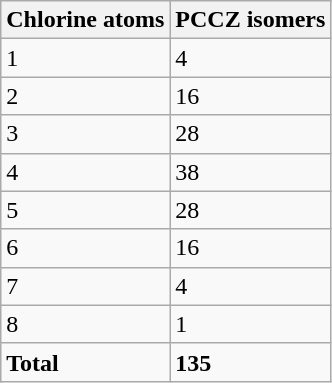<table class="wikitable floatright">
<tr>
<th>Chlorine atoms</th>
<th>PCCZ isomers</th>
</tr>
<tr>
<td>1</td>
<td>4</td>
</tr>
<tr>
<td>2</td>
<td>16</td>
</tr>
<tr>
<td>3</td>
<td>28</td>
</tr>
<tr>
<td>4</td>
<td>38</td>
</tr>
<tr>
<td>5</td>
<td>28</td>
</tr>
<tr>
<td>6</td>
<td>16</td>
</tr>
<tr>
<td>7</td>
<td>4</td>
</tr>
<tr>
<td>8</td>
<td>1</td>
</tr>
<tr>
<td><strong>Total</strong></td>
<td><strong>135</strong></td>
</tr>
</table>
